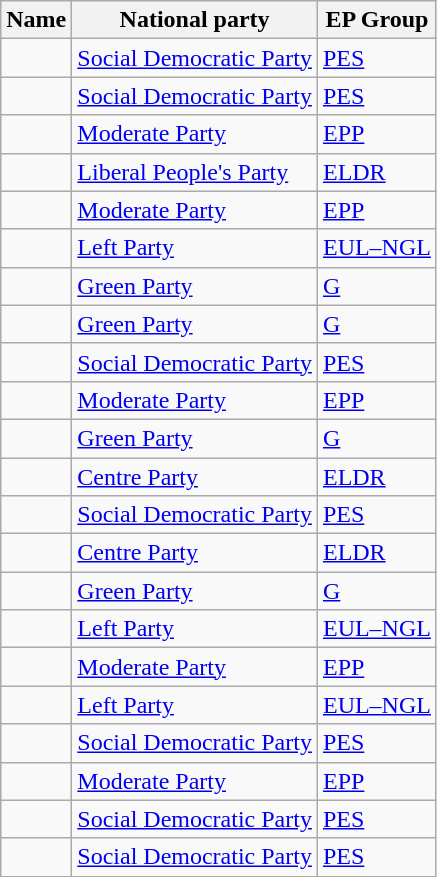<table class="sortable wikitable">
<tr>
<th>Name</th>
<th>National party</th>
<th>EP Group</th>
</tr>
<tr>
<td></td>
<td> <a href='#'>Social Democratic Party</a></td>
<td> <a href='#'>PES</a></td>
</tr>
<tr>
<td></td>
<td> <a href='#'>Social Democratic Party</a></td>
<td> <a href='#'>PES</a></td>
</tr>
<tr>
<td></td>
<td> <a href='#'>Moderate Party</a></td>
<td> <a href='#'>EPP</a></td>
</tr>
<tr>
<td></td>
<td> <a href='#'>Liberal People's Party</a></td>
<td> <a href='#'>ELDR</a></td>
</tr>
<tr>
<td></td>
<td> <a href='#'>Moderate Party</a></td>
<td> <a href='#'>EPP</a></td>
</tr>
<tr>
<td></td>
<td> <a href='#'>Left Party</a></td>
<td> <a href='#'>EUL–NGL</a></td>
</tr>
<tr>
<td></td>
<td> <a href='#'>Green Party</a></td>
<td> <a href='#'>G</a></td>
</tr>
<tr>
<td></td>
<td> <a href='#'>Green Party</a></td>
<td> <a href='#'>G</a></td>
</tr>
<tr>
<td></td>
<td> <a href='#'>Social Democratic Party</a></td>
<td> <a href='#'>PES</a></td>
</tr>
<tr>
<td></td>
<td> <a href='#'>Moderate Party</a></td>
<td> <a href='#'>EPP</a></td>
</tr>
<tr>
<td></td>
<td> <a href='#'>Green Party</a></td>
<td> <a href='#'>G</a></td>
</tr>
<tr>
<td></td>
<td> <a href='#'>Centre Party</a></td>
<td> <a href='#'>ELDR</a></td>
</tr>
<tr>
<td></td>
<td> <a href='#'>Social Democratic Party</a></td>
<td> <a href='#'>PES</a></td>
</tr>
<tr>
<td></td>
<td> <a href='#'>Centre Party</a></td>
<td> <a href='#'>ELDR</a></td>
</tr>
<tr>
<td></td>
<td> <a href='#'>Green Party</a></td>
<td> <a href='#'>G</a></td>
</tr>
<tr>
<td></td>
<td> <a href='#'>Left Party</a></td>
<td> <a href='#'>EUL–NGL</a></td>
</tr>
<tr>
<td></td>
<td> <a href='#'>Moderate Party</a></td>
<td> <a href='#'>EPP</a></td>
</tr>
<tr>
<td></td>
<td> <a href='#'>Left Party</a></td>
<td> <a href='#'>EUL–NGL</a></td>
</tr>
<tr>
<td></td>
<td> <a href='#'>Social Democratic Party</a></td>
<td> <a href='#'>PES</a></td>
</tr>
<tr>
<td></td>
<td> <a href='#'>Moderate Party</a></td>
<td> <a href='#'>EPP</a></td>
</tr>
<tr>
<td></td>
<td> <a href='#'>Social Democratic Party</a></td>
<td> <a href='#'>PES</a></td>
</tr>
<tr>
<td></td>
<td> <a href='#'>Social Democratic Party</a></td>
<td> <a href='#'>PES</a></td>
</tr>
</table>
